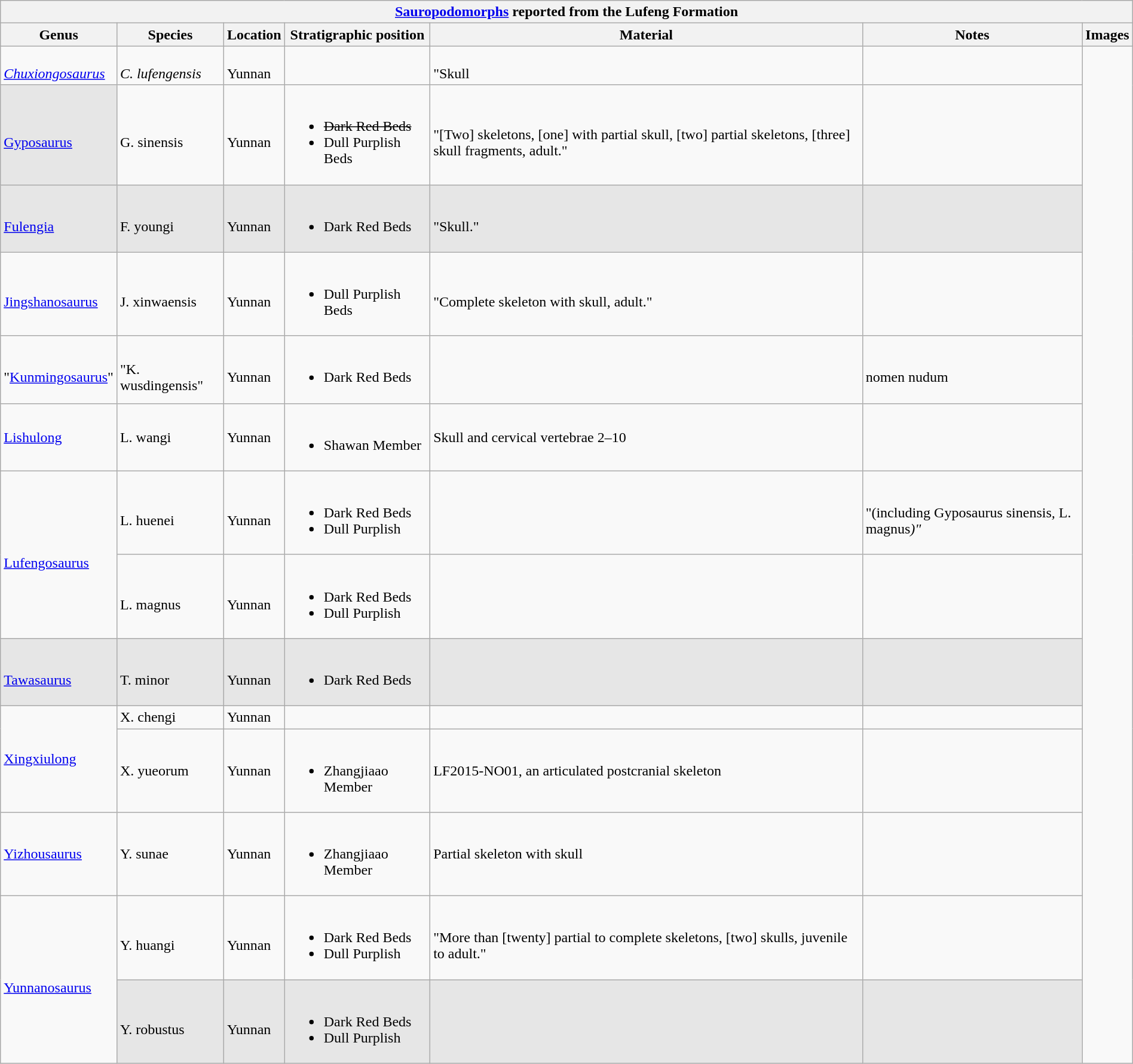<table class="wikitable"  style="margin:auto; width:100%;">
<tr>
<th colspan="7" style="text-align:center;"><a href='#'>Sauropodomorphs</a> reported from the Lufeng Formation</th>
</tr>
<tr>
<th>Genus</th>
<th>Species</th>
<th>Location</th>
<th>Stratigraphic position</th>
<th>Material</th>
<th>Notes</th>
<th>Images</th>
</tr>
<tr>
<td><br><em><a href='#'>Chuxiongosaurus</a></em></td>
<td><br><em>C. lufengensis</em></td>
<td><br>Yunnan</td>
<td></td>
<td><br>"Skull<em></td>
<td></td>
<td rowspan="102"><br>




</td>
</tr>
<tr>
<td style="background:#E6E6E6;"><br></em><a href='#'>Gyposaurus</a><em></td>
<td><br></em>G. sinensis<em></td>
<td><br>Yunnan</td>
<td><br><ul><li><s>Dark Red Beds</s></li><li>Dull Purplish Beds</li></ul></td>
<td><br>"[Two] skeletons, [one] with partial skull, [two] partial skeletons, [three] skull fragments, adult."</td>
<td></td>
</tr>
<tr>
<td style="background:#E6E6E6;"><br></em><a href='#'>Fulengia</a><em></td>
<td style="background:#E6E6E6;"><br></em>F. youngi<em></td>
<td style="background:#E6E6E6;"><br>Yunnan</td>
<td style="background:#E6E6E6;"><br><ul><li>Dark Red Beds</li></ul></td>
<td style="background:#E6E6E6;"><br>"Skull."</td>
<td style="background:#E6E6E6;"></td>
</tr>
<tr>
<td><br></em><a href='#'>Jingshanosaurus</a><em></td>
<td><br></em>J. xinwaensis<em></td>
<td><br>Yunnan</td>
<td><br><ul><li>Dull Purplish Beds</li></ul></td>
<td><br>"Complete skeleton with skull, adult."</td>
<td></td>
</tr>
<tr>
<td><br>"<a href='#'>Kunmingosaurus</a>"</td>
<td><br>"K. wusdingensis"</td>
<td><br>Yunnan</td>
<td><br><ul><li>Dark Red Beds</li></ul></td>
<td></td>
<td><br></em>nomen nudum<em></td>
</tr>
<tr>
<td></em><a href='#'>Lishulong</a><em></td>
<td></em>L. wangi<em></td>
<td>Yunnan</td>
<td><br><ul><li>Shawan Member</li></ul></td>
<td>Skull and cervical vertebrae 2–10</td>
<td></td>
</tr>
<tr>
<td rowspan="2"><br></em><a href='#'>Lufengosaurus</a><em></td>
<td><br></em>L. huenei<em></td>
<td><br>Yunnan</td>
<td><br><ul><li>Dark Red Beds</li><li>Dull Purplish</li></ul></td>
<td></td>
<td><br>"(including </em>Gyposaurus sinensis<em>, </em>L. magnus<em>)"</td>
</tr>
<tr>
<td><br></em>L. magnus<em></td>
<td><br>Yunnan</td>
<td><br><ul><li>Dark Red Beds</li><li>Dull Purplish</li></ul></td>
<td></td>
<td></td>
</tr>
<tr>
<td style="background:#E6E6E6;"><br></em><a href='#'>Tawasaurus</a><em></td>
<td style="background:#E6E6E6;"><br></em>T. minor<em></td>
<td style="background:#E6E6E6;"><br>Yunnan</td>
<td style="background:#E6E6E6;"><br><ul><li>Dark Red Beds</li></ul></td>
<td style="background:#E6E6E6;"></td>
<td style="background:#E6E6E6;"></td>
</tr>
<tr>
<td rowspan="2"></em><a href='#'>Xingxiulong</a><em></td>
<td></em>X. chengi<em></td>
<td>Yunnan</td>
<td></td>
<td></td>
<td></td>
</tr>
<tr>
<td></em>X. yueorum<em></td>
<td>Yunnan</td>
<td><br><ul><li>Zhangjiaao Member</li></ul></td>
<td>LF2015-NO01, an articulated postcranial skeleton</td>
<td></td>
</tr>
<tr>
<td></em><a href='#'>Yizhousaurus</a><em></td>
<td></em>Y. sunae<em></td>
<td>Yunnan</td>
<td><br><ul><li>Zhangjiaao Member</li></ul></td>
<td>Partial skeleton with skull</td>
<td></td>
</tr>
<tr>
<td rowspan="2"><br></em><a href='#'>Yunnanosaurus</a><em></td>
<td><br></em>Y. huangi<em></td>
<td><br>Yunnan</td>
<td><br><ul><li>Dark Red Beds</li><li>Dull Purplish</li></ul></td>
<td><br>"More than [twenty] partial to complete skeletons, [two] skulls, juvenile to adult."</td>
<td></td>
</tr>
<tr>
<td style="background:#E6E6E6;"><br></em>Y. robustus<em></td>
<td style="background:#E6E6E6;"><br>Yunnan</td>
<td style="background:#E6E6E6;"><br><ul><li>Dark Red Beds</li><li>Dull Purplish</li></ul></td>
<td style="background:#E6E6E6;"></td>
<td style="background:#E6E6E6;"></td>
</tr>
</table>
